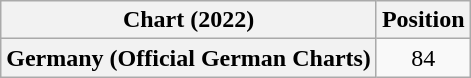<table class="wikitable plainrowheaders" style="text-align:center">
<tr>
<th scope="col">Chart (2022)</th>
<th scope="col">Position</th>
</tr>
<tr>
<th scope="row">Germany (Official German Charts)</th>
<td>84</td>
</tr>
</table>
